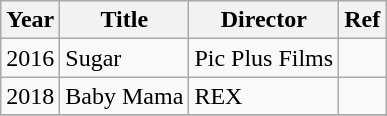<table class="wikitable">
<tr>
<th>Year</th>
<th>Title</th>
<th>Director</th>
<th>Ref</th>
</tr>
<tr>
<td>2016</td>
<td>Sugar</td>
<td>Pic Plus Films</td>
<td></td>
</tr>
<tr>
<td>2018</td>
<td>Baby Mama</td>
<td>REX</td>
<td></td>
</tr>
<tr>
</tr>
</table>
